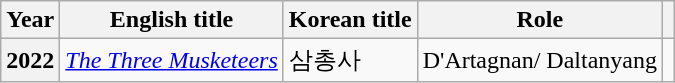<table class="wikitable plainrowheaders">
<tr>
<th scope="col">Year</th>
<th scope="col">English title</th>
<th scope="col">Korean title</th>
<th scope="col">Role</th>
<th scope="col" class="unsortable"></th>
</tr>
<tr>
<th scope="row">2022</th>
<td><em><a href='#'>The Three Musketeers</a></em></td>
<td>삼총사</td>
<td>D'Artagnan/ Daltanyang</td>
<td style="text-align:center"></td>
</tr>
</table>
